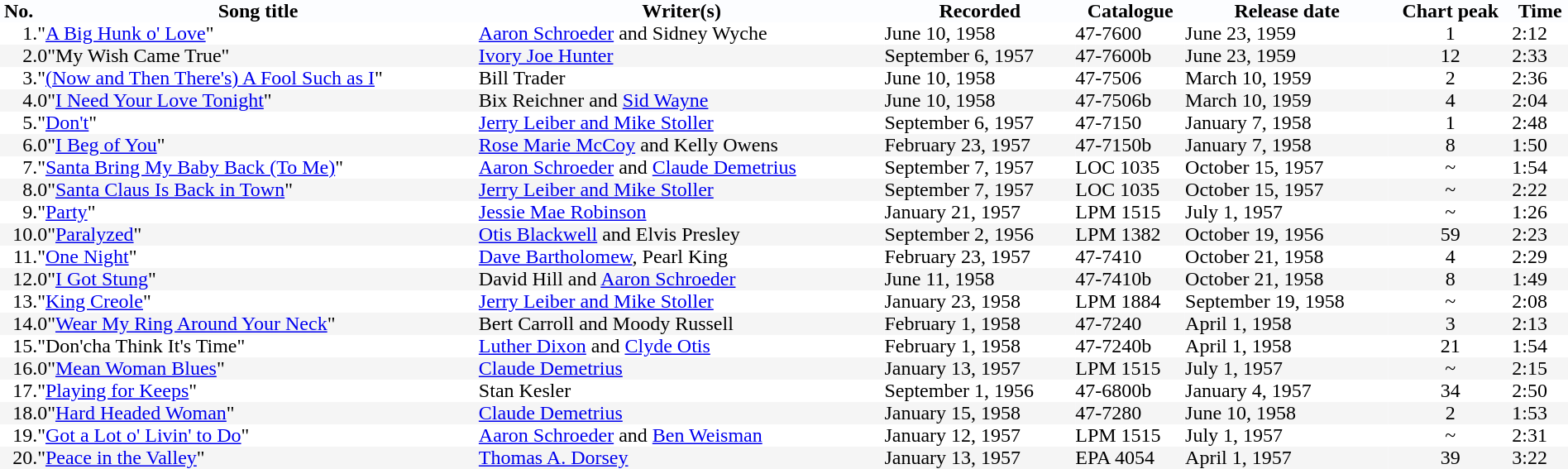<table border="0" cellpadding="0" cellspacing="0" style="width: 100%; margin: 1em 1em 1em 0; background: #FCFDFF; border-collapse: collapse; ">
<tr>
<th>No.</th>
<th>Song title</th>
<th>Writer(s)</th>
<th>Recorded</th>
<th>Catalogue</th>
<th>Release date</th>
<th>Chart peak</th>
<th>Time</th>
</tr>
<tr bgcolor=white>
<td align=right>1.</td>
<td>"<a href='#'>A Big Hunk o' Love</a>"</td>
<td><a href='#'>Aaron Schroeder</a> and Sidney Wyche</td>
<td>June 10, 1958</td>
<td>47-7600</td>
<td>June 23, 1959</td>
<td align=center>1</td>
<td>2:12</td>
</tr>
<tr bgcolor=#F5F5F5>
<td align=right>2.</td>
<td><span>0</span>"My Wish Came True"</td>
<td><a href='#'>Ivory Joe Hunter</a></td>
<td>September 6, 1957</td>
<td>47-7600b</td>
<td>June 23, 1959</td>
<td align=center>12</td>
<td>2:33</td>
</tr>
<tr bgcolor=white>
<td align=right>3.</td>
<td>"<a href='#'>(Now and Then There's) A Fool Such as I</a>"</td>
<td>Bill Trader</td>
<td>June 10, 1958</td>
<td>47-7506</td>
<td>March 10, 1959</td>
<td align=center>2</td>
<td>2:36</td>
</tr>
<tr bgcolor=#F5F5F5>
<td align=right>4.</td>
<td><span>0</span>"<a href='#'>I Need Your Love Tonight</a>"</td>
<td>Bix Reichner and <a href='#'>Sid Wayne</a></td>
<td>June 10, 1958</td>
<td>47-7506b</td>
<td>March 10, 1959</td>
<td align=center>4</td>
<td>2:04</td>
</tr>
<tr bgcolor=white>
<td align=right>5.</td>
<td>"<a href='#'>Don't</a>"</td>
<td><a href='#'>Jerry Leiber and Mike Stoller</a></td>
<td>September 6, 1957</td>
<td>47-7150</td>
<td>January 7, 1958</td>
<td align=center>1</td>
<td>2:48</td>
</tr>
<tr bgcolor=#F5F5F5>
<td align=right>6.</td>
<td><span>0</span>"<a href='#'>I Beg of You</a>"</td>
<td><a href='#'>Rose Marie McCoy</a> and Kelly Owens</td>
<td>February 23, 1957</td>
<td>47-7150b</td>
<td>January 7, 1958</td>
<td align=center>8</td>
<td>1:50</td>
</tr>
<tr bgcolor=white>
<td align=right>7.</td>
<td>"<a href='#'>Santa Bring My Baby Back (To Me)</a>"</td>
<td><a href='#'>Aaron Schroeder</a> and <a href='#'>Claude Demetrius</a></td>
<td>September 7, 1957</td>
<td>LOC 1035</td>
<td>October 15, 1957</td>
<td align=center>~</td>
<td>1:54</td>
</tr>
<tr bgcolor=#F5F5F5>
<td align=right>8.</td>
<td><span>0</span>"<a href='#'>Santa Claus Is Back in Town</a>"</td>
<td><a href='#'>Jerry Leiber and Mike Stoller</a></td>
<td>September 7, 1957</td>
<td>LOC 1035</td>
<td>October 15, 1957</td>
<td align=center>~</td>
<td>2:22</td>
</tr>
<tr bgcolor=white>
<td align=right>9.</td>
<td>"<a href='#'>Party</a>"</td>
<td><a href='#'>Jessie Mae Robinson</a></td>
<td>January 21, 1957</td>
<td>LPM 1515</td>
<td>July 1, 1957</td>
<td align=center>~</td>
<td>1:26</td>
</tr>
<tr bgcolor=#F5F5F5>
<td align=right>10.</td>
<td><span>0</span>"<a href='#'>Paralyzed</a>"</td>
<td><a href='#'>Otis Blackwell</a> and Elvis Presley</td>
<td>September 2, 1956</td>
<td>LPM 1382</td>
<td>October 19, 1956</td>
<td align=center>59</td>
<td>2:23</td>
</tr>
<tr bgcolor=white>
<td align=right>11.</td>
<td>"<a href='#'>One Night</a>"</td>
<td><a href='#'>Dave Bartholomew</a>, Pearl King</td>
<td>February 23, 1957</td>
<td>47-7410</td>
<td>October 21, 1958</td>
<td align=center>4</td>
<td>2:29</td>
</tr>
<tr bgcolor=#F5F5F5>
<td align=right>12.</td>
<td><span>0</span>"<a href='#'>I Got Stung</a>"</td>
<td>David Hill and <a href='#'>Aaron Schroeder</a></td>
<td>June 11, 1958</td>
<td>47-7410b</td>
<td>October 21, 1958</td>
<td align=center>8</td>
<td>1:49</td>
</tr>
<tr bgcolor=white>
<td align=right>13.</td>
<td>"<a href='#'>King Creole</a>"</td>
<td><a href='#'>Jerry Leiber and Mike Stoller</a></td>
<td>January 23, 1958</td>
<td>LPM 1884</td>
<td>September 19, 1958</td>
<td align=center>~</td>
<td>2:08</td>
</tr>
<tr bgcolor=#F5F5F5>
<td align=right>14.</td>
<td><span>0</span>"<a href='#'>Wear My Ring Around Your Neck</a>"</td>
<td>Bert Carroll and Moody Russell</td>
<td>February 1, 1958</td>
<td>47-7240</td>
<td>April 1, 1958</td>
<td align=center>3</td>
<td>2:13</td>
</tr>
<tr bgcolor=white>
<td align=right>15.</td>
<td>"Don'cha Think It's Time"</td>
<td><a href='#'>Luther Dixon</a> and <a href='#'>Clyde Otis</a></td>
<td>February 1, 1958</td>
<td>47-7240b</td>
<td>April 1, 1958</td>
<td align=center>21</td>
<td>1:54</td>
</tr>
<tr bgcolor=#F5F5F5>
<td align=right>16.</td>
<td><span>0</span>"<a href='#'>Mean Woman Blues</a>"</td>
<td><a href='#'>Claude Demetrius</a></td>
<td>January 13, 1957</td>
<td>LPM 1515</td>
<td>July 1, 1957</td>
<td align=center>~</td>
<td>2:15</td>
</tr>
<tr bgcolor=white>
<td align=right>17.</td>
<td>"<a href='#'>Playing for Keeps</a>"</td>
<td>Stan Kesler</td>
<td>September 1, 1956</td>
<td>47-6800b</td>
<td>January 4, 1957</td>
<td align=center>34</td>
<td>2:50</td>
</tr>
<tr bgcolor=#F5F5F5>
<td align=right>18.</td>
<td><span>0</span>"<a href='#'>Hard Headed Woman</a>"</td>
<td><a href='#'>Claude Demetrius</a></td>
<td>January 15, 1958</td>
<td>47-7280</td>
<td>June 10, 1958</td>
<td align=center>2</td>
<td>1:53</td>
</tr>
<tr bgcolor=white>
<td align=right>19.</td>
<td>"<a href='#'>Got a Lot o' Livin' to Do</a>"</td>
<td><a href='#'>Aaron Schroeder</a> and <a href='#'>Ben Weisman</a></td>
<td>January 12, 1957</td>
<td>LPM 1515</td>
<td>July 1, 1957</td>
<td align=center>~</td>
<td>2:31</td>
</tr>
<tr bgcolor=#F5F5F5>
<td align=right>20.</td>
<td>"<a href='#'>Peace in the Valley</a>"</td>
<td><a href='#'>Thomas A. Dorsey</a></td>
<td>January 13, 1957</td>
<td>EPA 4054</td>
<td>April 1, 1957</td>
<td align=center>39</td>
<td>3:22</td>
</tr>
</table>
